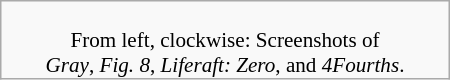<table class="wikitable" style="float:left; font-size:88%; width:300px; margin-right:1em">
<tr>
<td style="padding:0; text-align:center;"><br>From left, clockwise: Screenshots of <br><em>Gray</em>, <em>Fig. 8</em>, <em>Liferaft: Zero</em>, and <em>4Fourths</em>.</td>
</tr>
</table>
